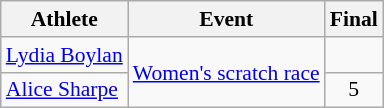<table class="wikitable" style="font-size:90%;">
<tr>
<th>Athlete</th>
<th>Event</th>
<th>Final</th>
</tr>
<tr align=center>
<td align=left><a href='#'>Lydia Boylan</a></td>
<td align=left rowspan=2><a href='#'>Women's scratch race</a></td>
<td></td>
</tr>
<tr align=center>
<td align=left><a href='#'>Alice Sharpe</a></td>
<td>5</td>
</tr>
</table>
